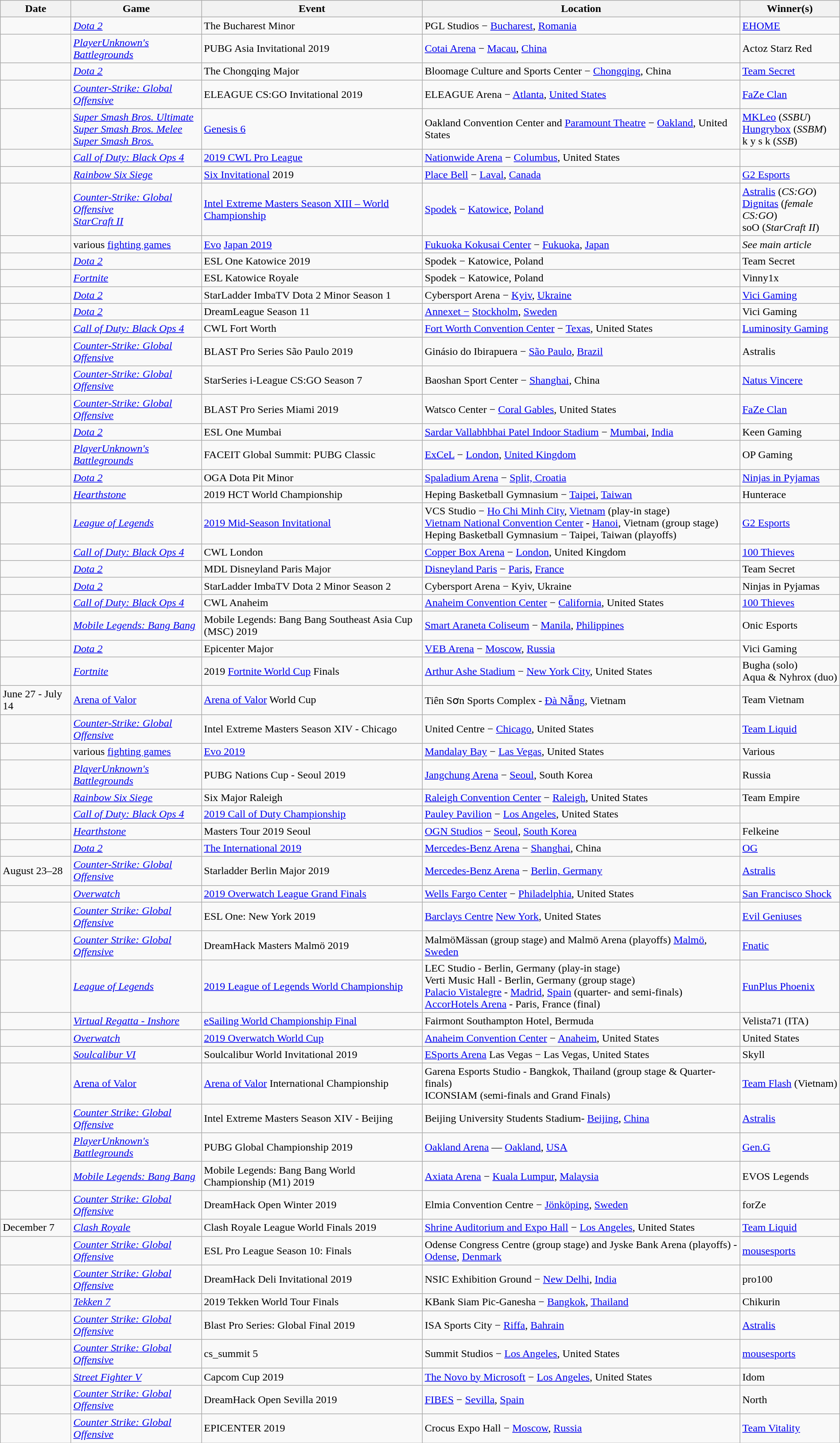<table class="wikitable sortable" style="width:100%">
<tr>
<th scope="col">Date</th>
<th scope="col">Game</th>
<th scope="col">Event</th>
<th scope="col">Location</th>
<th scope="col">Winner(s)</th>
</tr>
<tr>
<td></td>
<td><em><a href='#'>Dota 2</a></em></td>
<td>The Bucharest Minor</td>
<td>PGL Studios − <a href='#'>Bucharest</a>, <a href='#'>Romania</a></td>
<td><a href='#'>EHOME</a></td>
</tr>
<tr>
<td></td>
<td><em><a href='#'>PlayerUnknown's Battlegrounds</a></em></td>
<td>PUBG Asia Invitational 2019</td>
<td><a href='#'>Cotai Arena</a> − <a href='#'>Macau</a>, <a href='#'>China</a></td>
<td>Actoz Starz Red</td>
</tr>
<tr>
<td></td>
<td><em><a href='#'>Dota 2</a></em></td>
<td>The Chongqing Major</td>
<td>Bloomage Culture and Sports Center − <a href='#'>Chongqing</a>, China</td>
<td><a href='#'>Team Secret</a></td>
</tr>
<tr>
<td></td>
<td><em><a href='#'>Counter-Strike: Global Offensive</a></em></td>
<td>ELEAGUE CS:GO Invitational 2019</td>
<td>ELEAGUE Arena − <a href='#'>Atlanta</a>, <a href='#'>United States</a></td>
<td><a href='#'>FaZe Clan</a></td>
</tr>
<tr>
<td></td>
<td><em><a href='#'>Super Smash Bros. Ultimate</a></em><br><em><a href='#'>Super Smash Bros. Melee</a></em><br><em><a href='#'>Super Smash Bros.</a></em></td>
<td><a href='#'>Genesis 6</a></td>
<td>Oakland Convention Center and <a href='#'>Paramount Theatre</a> − <a href='#'>Oakland</a>, United States</td>
<td><a href='#'>MKLeo</a> (<em>SSBU</em>)<br><a href='#'>Hungrybox</a> (<em>SSBM</em>)<br>k y s k (<em>SSB</em>)</td>
</tr>
<tr>
<td></td>
<td><em><a href='#'>Call of Duty: Black Ops 4</a></em></td>
<td><a href='#'>2019 CWL Pro League</a></td>
<td><a href='#'>Nationwide Arena</a> − <a href='#'>Columbus</a>, United States</td>
<td></td>
</tr>
<tr>
<td></td>
<td><em><a href='#'>Rainbow Six Siege</a></em></td>
<td><a href='#'>Six Invitational</a> 2019</td>
<td><a href='#'>Place Bell</a> − <a href='#'>Laval</a>, <a href='#'>Canada</a></td>
<td><a href='#'>G2 Esports</a></td>
</tr>
<tr>
<td></td>
<td><em><a href='#'>Counter-Strike: Global Offensive</a></em><br><em><a href='#'>StarCraft II</a></em></td>
<td><a href='#'>Intel Extreme Masters Season XIII – World Championship</a></td>
<td><a href='#'>Spodek</a> − <a href='#'>Katowice</a>, <a href='#'>Poland</a></td>
<td><a href='#'>Astralis</a> (<em>CS:GO</em>)<br><a href='#'>Dignitas</a> (<em>female CS:GO</em>)<br>soO (<em>StarCraft II</em>)</td>
</tr>
<tr>
<td></td>
<td>various <a href='#'>fighting games</a></td>
<td><a href='#'>Evo</a> <a href='#'>Japan 2019</a></td>
<td><a href='#'>Fukuoka Kokusai Center</a> − <a href='#'>Fukuoka</a>, <a href='#'>Japan</a></td>
<td><em>See main article</em></td>
</tr>
<tr>
<td></td>
<td><em><a href='#'>Dota 2</a></em></td>
<td>ESL One Katowice 2019</td>
<td>Spodek − Katowice, Poland</td>
<td>Team Secret</td>
</tr>
<tr>
<td></td>
<td><em><a href='#'>Fortnite</a></em></td>
<td>ESL Katowice Royale</td>
<td>Spodek − Katowice, Poland</td>
<td>Vinny1x</td>
</tr>
<tr>
<td></td>
<td><em><a href='#'>Dota 2</a></em></td>
<td>StarLadder ImbaTV Dota 2 Minor Season 1</td>
<td>Cybersport Arena − <a href='#'>Kyiv</a>, <a href='#'>Ukraine</a></td>
<td><a href='#'>Vici Gaming</a></td>
</tr>
<tr>
<td></td>
<td><em><a href='#'>Dota 2</a></em></td>
<td>DreamLeague Season 11</td>
<td><a href='#'>Annexet −</a> <a href='#'>Stockholm</a>, <a href='#'>Sweden</a></td>
<td>Vici Gaming</td>
</tr>
<tr>
<td></td>
<td><em><a href='#'>Call of Duty: Black Ops 4</a></em></td>
<td>CWL Fort Worth</td>
<td><a href='#'>Fort Worth Convention Center</a> − <a href='#'>Texas</a>, United States</td>
<td><a href='#'>Luminosity Gaming</a></td>
</tr>
<tr>
<td></td>
<td><em><a href='#'>Counter-Strike: Global Offensive</a></em></td>
<td>BLAST Pro Series São Paulo 2019</td>
<td>Ginásio do Ibirapuera − <a href='#'>São Paulo</a>, <a href='#'>Brazil</a></td>
<td>Astralis</td>
</tr>
<tr>
<td></td>
<td><em><a href='#'>Counter-Strike: Global Offensive</a></em></td>
<td>StarSeries i-League CS:GO Season 7</td>
<td>Baoshan Sport Center − <a href='#'>Shanghai</a>, China</td>
<td><a href='#'>Natus Vincere</a></td>
</tr>
<tr>
<td></td>
<td><em><a href='#'>Counter-Strike: Global Offensive</a></em></td>
<td>BLAST Pro Series Miami 2019</td>
<td>Watsco Center − <a href='#'>Coral Gables</a>, United States</td>
<td><a href='#'>FaZe Clan</a></td>
</tr>
<tr>
<td></td>
<td><em><a href='#'>Dota 2</a></em></td>
<td>ESL One Mumbai</td>
<td><a href='#'>Sardar Vallabhbhai Patel Indoor Stadium</a> − <a href='#'>Mumbai</a>, <a href='#'>India</a></td>
<td>Keen Gaming</td>
</tr>
<tr>
<td></td>
<td><em><a href='#'>PlayerUnknown's Battlegrounds</a></em></td>
<td>FACEIT Global Summit: PUBG Classic</td>
<td><a href='#'>ExCeL</a> − <a href='#'>London</a>, <a href='#'>United Kingdom</a></td>
<td>OP Gaming</td>
</tr>
<tr>
<td></td>
<td><em><a href='#'>Dota 2</a></em></td>
<td>OGA Dota Pit Minor</td>
<td><a href='#'>Spaladium Arena</a> − <a href='#'>Split, Croatia</a></td>
<td><a href='#'>Ninjas in Pyjamas</a></td>
</tr>
<tr>
<td></td>
<td><em><a href='#'>Hearthstone</a></em></td>
<td>2019 HCT World Championship</td>
<td>Heping Basketball Gymnasium − <a href='#'>Taipei</a>, <a href='#'>Taiwan</a></td>
<td>Hunterace</td>
</tr>
<tr>
<td></td>
<td><em><a href='#'>League of Legends</a></em></td>
<td><a href='#'>2019 Mid-Season Invitational</a></td>
<td>VCS Studio − <a href='#'>Ho Chi Minh City</a>, <a href='#'>Vietnam</a> (play-in stage)<br><a href='#'>Vietnam National Convention Center</a> - <a href='#'>Hanoi</a>, Vietnam (group stage)<br>Heping Basketball Gymnasium − Taipei, Taiwan (playoffs)</td>
<td><a href='#'>G2 Esports</a></td>
</tr>
<tr>
<td></td>
<td><em><a href='#'>Call of Duty: Black Ops 4</a></em></td>
<td>CWL London</td>
<td><a href='#'>Copper Box Arena</a> − <a href='#'>London</a>, United Kingdom</td>
<td><a href='#'>100 Thieves</a></td>
</tr>
<tr>
<td></td>
<td><em><a href='#'>Dota 2</a></em></td>
<td>MDL Disneyland Paris Major</td>
<td><a href='#'>Disneyland Paris</a> − <a href='#'>Paris</a>, <a href='#'>France</a></td>
<td>Team Secret</td>
</tr>
<tr>
<td></td>
<td><em><a href='#'>Dota 2</a></em></td>
<td>StarLadder ImbaTV Dota 2 Minor Season 2</td>
<td>Cybersport Arena − Kyiv, Ukraine</td>
<td>Ninjas in Pyjamas</td>
</tr>
<tr>
<td></td>
<td><em><a href='#'>Call of Duty: Black Ops 4</a></em></td>
<td>CWL Anaheim</td>
<td><a href='#'>Anaheim Convention Center</a> − <a href='#'>California</a>, United States</td>
<td><a href='#'>100 Thieves</a></td>
</tr>
<tr>
<td></td>
<td><em><a href='#'>Mobile Legends: Bang Bang</a></em></td>
<td>Mobile Legends: Bang Bang Southeast Asia Cup (MSC) 2019</td>
<td><a href='#'>Smart Araneta Coliseum</a> − <a href='#'>Manila</a>, <a href='#'>Philippines</a></td>
<td>Onic Esports</td>
</tr>
<tr>
<td></td>
<td><em><a href='#'>Dota 2</a></em></td>
<td>Epicenter Major</td>
<td><a href='#'>VEB Arena</a> − <a href='#'>Moscow</a>, <a href='#'>Russia</a></td>
<td>Vici Gaming</td>
</tr>
<tr>
<td></td>
<td><em><a href='#'>Fortnite</a></em></td>
<td>2019 <a href='#'>Fortnite World Cup</a> Finals</td>
<td><a href='#'>Arthur Ashe Stadium</a> − <a href='#'>New York City</a>, United States</td>
<td>Bugha (solo)<br>Aqua & Nyhrox (duo)</td>
</tr>
<tr>
<td>June 27 - July 14</td>
<td><a href='#'>Arena of Valor</a></td>
<td><a href='#'>Arena of Valor</a> World Cup</td>
<td>Tiên Sơn Sports Complex - <a href='#'>Đà Nẵng</a>, Vietnam</td>
<td>Team Vietnam</td>
</tr>
<tr>
<td></td>
<td><em><a href='#'>Counter-Strike: Global Offensive</a></em></td>
<td>Intel Extreme Masters Season XIV - Chicago</td>
<td>United Centre − <a href='#'>Chicago</a>, United States</td>
<td><a href='#'>Team Liquid</a></td>
</tr>
<tr>
<td></td>
<td>various <a href='#'>fighting games</a></td>
<td><a href='#'>Evo 2019</a></td>
<td><a href='#'>Mandalay Bay</a> − <a href='#'>Las Vegas</a>, United States</td>
<td>Various</td>
</tr>
<tr>
<td></td>
<td><em><a href='#'>PlayerUnknown's Battlegrounds</a></em></td>
<td>PUBG Nations Cup - Seoul 2019</td>
<td><a href='#'>Jangchung Arena</a> − <a href='#'>Seoul</a>, South Korea</td>
<td>Russia</td>
</tr>
<tr>
<td></td>
<td><a href='#'><em>Rainbow Six Siege</em></a></td>
<td>Six Major Raleigh</td>
<td><a href='#'>Raleigh Convention Center</a> − <a href='#'>Raleigh</a>, United States</td>
<td>Team Empire</td>
</tr>
<tr>
<td></td>
<td><em><a href='#'>Call of Duty: Black Ops 4</a></em></td>
<td><a href='#'>2019 Call of Duty Championship</a></td>
<td><a href='#'>Pauley Pavilion</a> − <a href='#'>Los Angeles</a>, United States</td>
<td></td>
</tr>
<tr>
<td></td>
<td><em><a href='#'>Hearthstone</a></em></td>
<td>Masters Tour 2019 Seoul</td>
<td><a href='#'>OGN Studios</a> − <a href='#'>Seoul</a>, <a href='#'>South Korea</a></td>
<td>Felkeine</td>
</tr>
<tr>
<td></td>
<td><em><a href='#'>Dota 2</a></em></td>
<td><a href='#'>The International 2019</a></td>
<td><a href='#'>Mercedes-Benz Arena</a> − <a href='#'>Shanghai</a>, China</td>
<td><a href='#'>OG</a></td>
</tr>
<tr>
<td>August 23–28</td>
<td><em><a href='#'>Counter-Strike: Global Offensive</a></em></td>
<td>Starladder Berlin Major 2019</td>
<td><a href='#'>Mercedes-Benz Arena</a> − <a href='#'>Berlin, Germany</a></td>
<td><a href='#'>Astralis</a></td>
</tr>
<tr>
<td></td>
<td><em><a href='#'>Overwatch</a></em></td>
<td><a href='#'>2019 Overwatch League Grand Finals</a></td>
<td><a href='#'>Wells Fargo Center</a> − <a href='#'>Philadelphia</a>, United States</td>
<td><a href='#'>San Francisco Shock</a></td>
</tr>
<tr>
<td></td>
<td><em><a href='#'>Counter Strike: Global Offensive</a></em></td>
<td>ESL One: New York 2019</td>
<td><a href='#'>Barclays Centre</a> <a href='#'>New York</a>, United States</td>
<td><a href='#'>Evil Geniuses</a></td>
</tr>
<tr>
<td></td>
<td><em><a href='#'>Counter Strike: Global Offensive</a></em></td>
<td>DreamHack Masters Malmö 2019</td>
<td>MalmöMässan (group stage) and Malmö Arena (playoffs) <a href='#'>Malmö</a>, <a href='#'>Sweden</a></td>
<td><a href='#'>Fnatic</a></td>
</tr>
<tr>
<td></td>
<td><em><a href='#'>League of Legends</a></em></td>
<td><a href='#'>2019 League of Legends World Championship</a></td>
<td>LEC Studio - Berlin, Germany (play-in stage)<br>Verti Music Hall - Berlin, Germany (group stage)<br><a href='#'>Palacio Vistalegre</a> - <a href='#'>Madrid</a>, <a href='#'>Spain</a> (quarter- and semi-finals)<br><a href='#'>AccorHotels Arena</a> - Paris, France (final)</td>
<td><a href='#'>FunPlus Phoenix</a></td>
</tr>
<tr>
<td></td>
<td><em><a href='#'>Virtual Regatta - Inshore</a></em></td>
<td><a href='#'>eSailing World Championship Final</a></td>
<td>Fairmont Southampton Hotel, Bermuda</td>
<td>Velista71 (ITA)</td>
</tr>
<tr>
<td></td>
<td><em><a href='#'>Overwatch</a></em></td>
<td><a href='#'>2019 Overwatch World Cup</a></td>
<td><a href='#'>Anaheim Convention Center</a> − <a href='#'>Anaheim</a>, United States</td>
<td>United States</td>
</tr>
<tr>
<td></td>
<td><em><a href='#'>Soulcalibur VI</a></em></td>
<td>Soulcalibur World Invitational 2019</td>
<td><a href='#'>ESports Arena</a> Las Vegas − Las Vegas, United States</td>
<td>Skyll</td>
</tr>
<tr>
<td></td>
<td><a href='#'>Arena of Valor</a></td>
<td><a href='#'>Arena of Valor</a> International Championship</td>
<td>Garena Esports Studio - Bangkok, Thailand (group stage & Quarter-finals)<br>ICONSIAM (semi-finals and Grand Finals)</td>
<td><a href='#'>Team Flash</a> (Vietnam)</td>
</tr>
<tr>
<td></td>
<td><em><a href='#'>Counter Strike: Global Offensive</a></em></td>
<td>Intel Extreme Masters Season XIV - Beijing</td>
<td>Beijing University Students Stadium- <a href='#'>Beijing</a>, <a href='#'>China</a></td>
<td><a href='#'>Astralis</a></td>
</tr>
<tr>
<td></td>
<td><em><a href='#'>PlayerUnknown's Battlegrounds</a></em></td>
<td>PUBG Global Championship 2019</td>
<td><a href='#'>Oakland Arena</a> — <a href='#'>Oakland</a>, <a href='#'>USA</a></td>
<td><a href='#'>Gen.G</a></td>
</tr>
<tr>
<td></td>
<td><em><a href='#'>Mobile Legends: Bang Bang</a></em></td>
<td>Mobile Legends: Bang Bang World Championship (M1) 2019</td>
<td><a href='#'>Axiata Arena</a> − <a href='#'>Kuala Lumpur</a>, <a href='#'>Malaysia</a></td>
<td>EVOS Legends</td>
</tr>
<tr>
<td></td>
<td><em><a href='#'>Counter Strike: Global Offensive</a></em></td>
<td>DreamHack Open Winter 2019</td>
<td>Elmia Convention Centre − <a href='#'>Jönköping</a>, <a href='#'>Sweden</a></td>
<td>forZe</td>
</tr>
<tr>
<td>December 7</td>
<td><em><a href='#'>Clash Royale</a></em></td>
<td>Clash Royale League World Finals 2019</td>
<td><a href='#'>Shrine Auditorium and Expo Hall</a> − <a href='#'>Los Angeles</a>, United States</td>
<td><a href='#'>Team Liquid</a></td>
</tr>
<tr>
<td></td>
<td><em><a href='#'>Counter Strike: Global Offensive</a></em></td>
<td>ESL Pro League Season 10: Finals</td>
<td>Odense Congress Centre (group stage) and Jyske Bank Arena (playoffs) - <a href='#'>Odense</a>, <a href='#'>Denmark</a></td>
<td><a href='#'>mousesports</a></td>
</tr>
<tr>
<td></td>
<td><em><a href='#'>Counter Strike: Global Offensive</a></em></td>
<td>DreamHack Deli Invitational 2019</td>
<td>NSIC Exhibition Ground − <a href='#'>New Delhi</a>, <a href='#'>India</a></td>
<td>pro100</td>
</tr>
<tr>
<td></td>
<td><em><a href='#'>Tekken 7</a></em></td>
<td>2019 Tekken World Tour Finals</td>
<td>KBank Siam Pic-Ganesha − <a href='#'>Bangkok</a>, <a href='#'>Thailand</a></td>
<td>Chikurin</td>
</tr>
<tr>
<td></td>
<td><em><a href='#'>Counter Strike: Global Offensive</a></em></td>
<td>Blast Pro Series: Global Final 2019</td>
<td>ISA Sports City − <a href='#'>Riffa</a>, <a href='#'>Bahrain</a></td>
<td><a href='#'>Astralis</a></td>
</tr>
<tr>
<td></td>
<td><em><a href='#'>Counter Strike: Global Offensive</a></em></td>
<td>cs_summit 5</td>
<td>Summit Studios − <a href='#'>Los Angeles</a>, United States</td>
<td><a href='#'>mousesports</a></td>
</tr>
<tr>
<td></td>
<td><em><a href='#'>Street Fighter V</a></em></td>
<td>Capcom Cup 2019</td>
<td><a href='#'>The Novo by Microsoft</a> − <a href='#'>Los Angeles</a>, United States</td>
<td>Idom</td>
</tr>
<tr>
<td></td>
<td><em><a href='#'>Counter Strike: Global Offensive</a></em></td>
<td>DreamHack Open Sevilla 2019</td>
<td><a href='#'>FIBES</a> − <a href='#'>Sevilla</a>, <a href='#'>Spain</a></td>
<td>North</td>
</tr>
<tr>
<td></td>
<td><em><a href='#'>Counter Strike: Global Offensive</a></em></td>
<td>EPICENTER 2019</td>
<td>Crocus Expo Hall − <a href='#'>Moscow</a>, <a href='#'>Russia</a></td>
<td><a href='#'>Team Vitality</a></td>
</tr>
</table>
